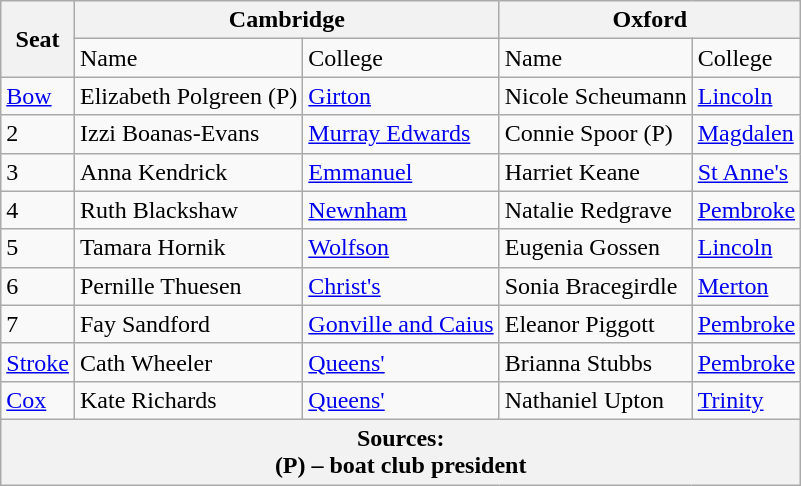<table class=wikitable>
<tr>
<th rowspan="2">Seat</th>
<th colspan="2">Cambridge <br> </th>
<th colspan="2">Oxford <br> </th>
</tr>
<tr>
<td>Name</td>
<td>College</td>
<td>Name</td>
<td>College</td>
</tr>
<tr>
<td><a href='#'>Bow</a></td>
<td>Elizabeth Polgreen (P)</td>
<td><a href='#'>Girton</a></td>
<td>Nicole Scheumann</td>
<td><a href='#'>Lincoln</a></td>
</tr>
<tr>
<td>2</td>
<td>Izzi Boanas-Evans</td>
<td><a href='#'>Murray Edwards</a></td>
<td>Connie Spoor (P)</td>
<td><a href='#'>Magdalen</a></td>
</tr>
<tr>
<td>3</td>
<td>Anna Kendrick</td>
<td><a href='#'>Emmanuel</a></td>
<td>Harriet Keane</td>
<td><a href='#'>St Anne's</a></td>
</tr>
<tr>
<td>4</td>
<td>Ruth Blackshaw</td>
<td><a href='#'>Newnham</a></td>
<td>Natalie Redgrave</td>
<td><a href='#'>Pembroke</a></td>
</tr>
<tr>
<td>5</td>
<td>Tamara Hornik</td>
<td><a href='#'>Wolfson</a></td>
<td>Eugenia Gossen</td>
<td><a href='#'>Lincoln</a></td>
</tr>
<tr>
<td>6</td>
<td>Pernille Thuesen</td>
<td><a href='#'>Christ's</a></td>
<td>Sonia Bracegirdle</td>
<td><a href='#'>Merton</a></td>
</tr>
<tr>
<td>7</td>
<td>Fay Sandford</td>
<td><a href='#'>Gonville and Caius</a></td>
<td>Eleanor Piggott</td>
<td><a href='#'>Pembroke</a></td>
</tr>
<tr>
<td><a href='#'>Stroke</a></td>
<td>Cath Wheeler</td>
<td><a href='#'>Queens'</a></td>
<td>Brianna Stubbs</td>
<td><a href='#'>Pembroke</a></td>
</tr>
<tr>
<td><a href='#'>Cox</a></td>
<td>Kate Richards</td>
<td><a href='#'>Queens'</a></td>
<td>Nathaniel Upton</td>
<td><a href='#'>Trinity</a></td>
</tr>
<tr>
<th colspan="5">Sources:<br>(P) – boat club president</th>
</tr>
</table>
